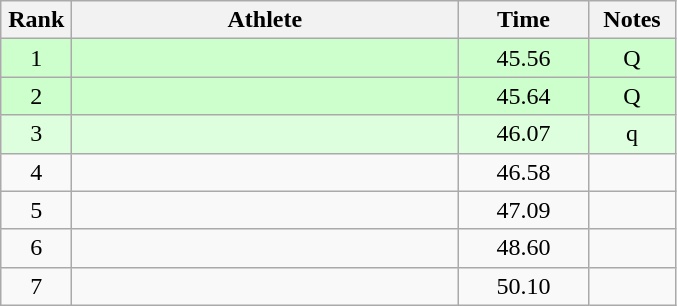<table class="wikitable" style="text-align:center">
<tr>
<th width=40>Rank</th>
<th width=250>Athlete</th>
<th width=80>Time</th>
<th width=50>Notes</th>
</tr>
<tr bgcolor=ccffcc>
<td>1</td>
<td align=left></td>
<td>45.56</td>
<td>Q</td>
</tr>
<tr bgcolor=ccffcc>
<td>2</td>
<td align=left></td>
<td>45.64</td>
<td>Q</td>
</tr>
<tr bgcolor=ddffdd>
<td>3</td>
<td align=left></td>
<td>46.07</td>
<td>q</td>
</tr>
<tr>
<td>4</td>
<td align=left></td>
<td>46.58</td>
<td></td>
</tr>
<tr>
<td>5</td>
<td align=left></td>
<td>47.09</td>
<td></td>
</tr>
<tr>
<td>6</td>
<td align=left></td>
<td>48.60</td>
<td></td>
</tr>
<tr>
<td>7</td>
<td align=left></td>
<td>50.10</td>
<td></td>
</tr>
</table>
